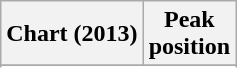<table class="wikitable plainrowheaders">
<tr>
<th scope="col">Chart (2013)</th>
<th scope="col">Peak<br>position</th>
</tr>
<tr>
</tr>
<tr>
</tr>
</table>
